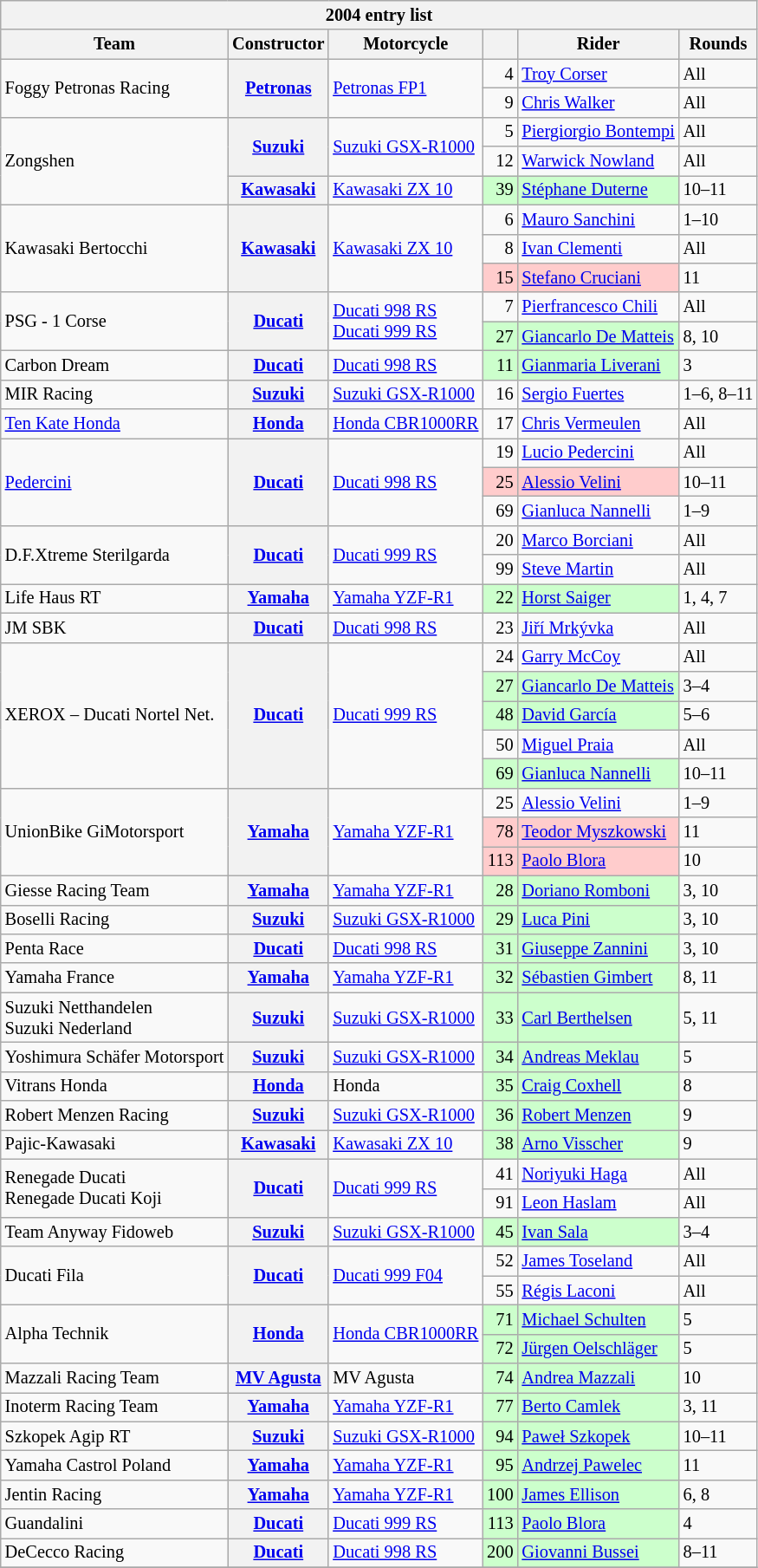<table class="wikitable" style="font-size: 85%">
<tr>
<th colspan=6>2004 entry list</th>
</tr>
<tr>
<th>Team</th>
<th>Constructor</th>
<th>Motorcycle</th>
<th></th>
<th>Rider</th>
<th>Rounds</th>
</tr>
<tr>
<td rowspan=2>Foggy Petronas Racing</td>
<th rowspan=2><a href='#'>Petronas</a></th>
<td rowspan=2><a href='#'>Petronas FP1</a></td>
<td align=right>4</td>
<td> <a href='#'>Troy Corser</a></td>
<td>All</td>
</tr>
<tr>
<td align=right>9</td>
<td> <a href='#'>Chris Walker</a></td>
<td>All</td>
</tr>
<tr>
<td rowspan=3>Zongshen</td>
<th rowspan=2><a href='#'>Suzuki</a></th>
<td rowspan=2><a href='#'>Suzuki GSX-R1000</a></td>
<td align=right>5</td>
<td> <a href='#'>Piergiorgio Bontempi</a></td>
<td>All</td>
</tr>
<tr>
<td align=right>12</td>
<td> <a href='#'>Warwick Nowland</a></td>
<td>All</td>
</tr>
<tr>
<th><a href='#'>Kawasaki</a></th>
<td><a href='#'>Kawasaki ZX 10</a></td>
<td style="background:#ccffcc;" align=right>39</td>
<td style="background:#ccffcc;"> <a href='#'>Stéphane Duterne</a></td>
<td>10–11</td>
</tr>
<tr>
<td rowspan=3>Kawasaki Bertocchi</td>
<th rowspan=3><a href='#'>Kawasaki</a></th>
<td rowspan=3><a href='#'>Kawasaki ZX 10</a></td>
<td align=right>6</td>
<td> <a href='#'>Mauro Sanchini</a></td>
<td>1–10</td>
</tr>
<tr>
<td align=right>8</td>
<td> <a href='#'>Ivan Clementi</a></td>
<td>All</td>
</tr>
<tr>
<td style="background:#ffcccc;" align=right>15</td>
<td style="background:#ffcccc;"> <a href='#'>Stefano Cruciani</a></td>
<td>11</td>
</tr>
<tr>
<td rowspan=2>PSG - 1 Corse</td>
<th rowspan=2><a href='#'>Ducati</a></th>
<td rowspan=2><a href='#'>Ducati 998 RS</a><br><a href='#'>Ducati 999 RS</a></td>
<td align=right>7</td>
<td> <a href='#'>Pierfrancesco Chili</a></td>
<td>All</td>
</tr>
<tr>
<td style="background:#ccffcc;" align=right>27</td>
<td style="background:#ccffcc;"> <a href='#'>Giancarlo De Matteis</a></td>
<td>8, 10</td>
</tr>
<tr>
<td>Carbon Dream</td>
<th><a href='#'>Ducati</a></th>
<td><a href='#'>Ducati 998 RS</a></td>
<td style="background:#ccffcc;" align=right>11</td>
<td style="background:#ccffcc;"> <a href='#'>Gianmaria Liverani</a></td>
<td>3</td>
</tr>
<tr>
<td>MIR Racing</td>
<th><a href='#'>Suzuki</a></th>
<td><a href='#'>Suzuki GSX-R1000</a></td>
<td align=right>16</td>
<td> <a href='#'>Sergio Fuertes</a></td>
<td>1–6, 8–11</td>
</tr>
<tr>
<td><a href='#'>Ten Kate Honda</a></td>
<th><a href='#'>Honda</a></th>
<td><a href='#'>Honda CBR1000RR</a></td>
<td align=right>17</td>
<td> <a href='#'>Chris Vermeulen</a></td>
<td>All</td>
</tr>
<tr>
<td rowspan=3><a href='#'>Pedercini</a></td>
<th rowspan=3><a href='#'>Ducati</a></th>
<td rowspan=3><a href='#'>Ducati 998 RS</a></td>
<td align=right>19</td>
<td> <a href='#'>Lucio Pedercini</a></td>
<td>All</td>
</tr>
<tr>
<td style="background:#ffcccc;" align=right>25</td>
<td style="background:#ffcccc;"> <a href='#'>Alessio Velini</a></td>
<td>10–11</td>
</tr>
<tr>
<td align=right>69</td>
<td> <a href='#'>Gianluca Nannelli</a></td>
<td>1–9</td>
</tr>
<tr>
<td rowspan=2>D.F.Xtreme Sterilgarda</td>
<th rowspan=2><a href='#'>Ducati</a></th>
<td rowspan=2><a href='#'>Ducati 999 RS</a></td>
<td align=right>20</td>
<td> <a href='#'>Marco Borciani</a></td>
<td>All</td>
</tr>
<tr>
<td align=right>99</td>
<td> <a href='#'>Steve Martin</a></td>
<td>All</td>
</tr>
<tr>
<td>Life Haus RT</td>
<th><a href='#'>Yamaha</a></th>
<td><a href='#'>Yamaha YZF-R1</a></td>
<td style="background:#ccffcc;" align=right>22</td>
<td style="background:#ccffcc;"> <a href='#'>Horst Saiger</a></td>
<td>1, 4, 7</td>
</tr>
<tr>
<td>JM SBK</td>
<th><a href='#'>Ducati</a></th>
<td><a href='#'>Ducati 998 RS</a></td>
<td align=right>23</td>
<td> <a href='#'>Jiří Mrkývka</a></td>
<td>All</td>
</tr>
<tr>
<td rowspan=5>XEROX – Ducati Nortel Net.</td>
<th rowspan=5><a href='#'>Ducati</a></th>
<td rowspan=5><a href='#'>Ducati 999 RS</a></td>
<td align=right>24</td>
<td> <a href='#'>Garry McCoy</a></td>
<td>All</td>
</tr>
<tr>
<td style="background:#ccffcc;" align=right>27</td>
<td style="background:#ccffcc;"> <a href='#'>Giancarlo De Matteis</a></td>
<td>3–4</td>
</tr>
<tr>
<td style="background:#ccffcc;" align=right>48</td>
<td style="background:#ccffcc;"> <a href='#'>David García</a></td>
<td>5–6</td>
</tr>
<tr>
<td align=right>50</td>
<td> <a href='#'>Miguel Praia</a></td>
<td>All</td>
</tr>
<tr>
<td style="background:#ccffcc;" align=right>69</td>
<td style="background:#ccffcc;"> <a href='#'>Gianluca Nannelli</a></td>
<td>10–11</td>
</tr>
<tr>
<td rowspan=3>UnionBike GiMotorsport</td>
<th rowspan=3><a href='#'>Yamaha</a></th>
<td rowspan=3><a href='#'>Yamaha YZF-R1</a></td>
<td align=right>25</td>
<td> <a href='#'>Alessio Velini</a></td>
<td>1–9</td>
</tr>
<tr>
<td style="background:#ffcccc;" align=right>78</td>
<td style="background:#ffcccc;"> <a href='#'>Teodor Myszkowski</a></td>
<td>11</td>
</tr>
<tr>
<td style="background:#ffcccc;" align=right>113</td>
<td style="background:#ffcccc;"> <a href='#'>Paolo Blora</a></td>
<td>10</td>
</tr>
<tr>
<td>Giesse Racing Team</td>
<th><a href='#'>Yamaha</a></th>
<td><a href='#'>Yamaha YZF-R1</a></td>
<td style="background:#ccffcc;" align=right>28</td>
<td style="background:#ccffcc;"> <a href='#'>Doriano Romboni</a></td>
<td>3, 10</td>
</tr>
<tr>
<td>Boselli Racing</td>
<th><a href='#'>Suzuki</a></th>
<td><a href='#'>Suzuki GSX-R1000</a></td>
<td style="background:#ccffcc;" align=right>29</td>
<td style="background:#ccffcc;"> <a href='#'>Luca Pini</a></td>
<td>3, 10</td>
</tr>
<tr>
<td>Penta Race</td>
<th><a href='#'>Ducati</a></th>
<td><a href='#'>Ducati 998 RS</a></td>
<td style="background:#ccffcc;" align=right>31</td>
<td style="background:#ccffcc;"> <a href='#'>Giuseppe Zannini</a></td>
<td>3, 10</td>
</tr>
<tr>
<td>Yamaha France</td>
<th><a href='#'>Yamaha</a></th>
<td><a href='#'>Yamaha YZF-R1</a></td>
<td style="background:#ccffcc;" align=right>32</td>
<td style="background:#ccffcc;"> <a href='#'>Sébastien Gimbert</a></td>
<td>8, 11</td>
</tr>
<tr>
<td>Suzuki Netthandelen<br>Suzuki Nederland</td>
<th><a href='#'>Suzuki</a></th>
<td><a href='#'>Suzuki GSX-R1000</a></td>
<td style="background:#ccffcc;" align=right>33</td>
<td style="background:#ccffcc;"> <a href='#'>Carl Berthelsen</a></td>
<td>5, 11</td>
</tr>
<tr>
<td>Yoshimura Schäfer Motorsport</td>
<th><a href='#'>Suzuki</a></th>
<td><a href='#'>Suzuki GSX-R1000</a></td>
<td style="background:#ccffcc;" align=right>34</td>
<td style="background:#ccffcc;"> <a href='#'>Andreas Meklau</a></td>
<td>5</td>
</tr>
<tr>
<td>Vitrans Honda</td>
<th><a href='#'>Honda</a></th>
<td>Honda</td>
<td style="background:#ccffcc;" align=right>35</td>
<td style="background:#ccffcc;"> <a href='#'>Craig Coxhell</a></td>
<td>8</td>
</tr>
<tr>
<td>Robert Menzen Racing</td>
<th><a href='#'>Suzuki</a></th>
<td><a href='#'>Suzuki GSX-R1000</a></td>
<td style="background:#ccffcc;" align=right>36</td>
<td style="background:#ccffcc;"> <a href='#'>Robert Menzen</a></td>
<td>9</td>
</tr>
<tr>
<td>Pajic-Kawasaki</td>
<th><a href='#'>Kawasaki</a></th>
<td><a href='#'>Kawasaki ZX 10</a></td>
<td style="background:#ccffcc;" align=right>38</td>
<td style="background:#ccffcc;"> <a href='#'>Arno Visscher</a></td>
<td>9</td>
</tr>
<tr>
<td rowspan=2>Renegade Ducati<br>Renegade Ducati Koji</td>
<th rowspan=2><a href='#'>Ducati</a></th>
<td rowspan=2><a href='#'>Ducati 999 RS</a></td>
<td align=right>41</td>
<td> <a href='#'>Noriyuki Haga</a></td>
<td>All</td>
</tr>
<tr>
<td align=right>91</td>
<td> <a href='#'>Leon Haslam</a></td>
<td>All</td>
</tr>
<tr>
<td>Team Anyway Fidoweb</td>
<th><a href='#'>Suzuki</a></th>
<td><a href='#'>Suzuki GSX-R1000</a></td>
<td style="background:#ccffcc;" align=right>45</td>
<td style="background:#ccffcc;"> <a href='#'>Ivan Sala</a></td>
<td>3–4</td>
</tr>
<tr>
<td rowspan=2>Ducati Fila</td>
<th rowspan=2><a href='#'>Ducati</a></th>
<td rowspan=2><a href='#'>Ducati 999 F04</a></td>
<td align=right>52</td>
<td> <a href='#'>James Toseland</a></td>
<td>All</td>
</tr>
<tr>
<td align=right>55</td>
<td> <a href='#'>Régis Laconi</a></td>
<td>All</td>
</tr>
<tr>
<td rowspan=2>Alpha Technik</td>
<th rowspan=2><a href='#'>Honda</a></th>
<td rowspan=2><a href='#'>Honda CBR1000RR</a></td>
<td style="background:#ccffcc;" align=right>71</td>
<td style="background:#ccffcc;"> <a href='#'>Michael Schulten</a></td>
<td>5</td>
</tr>
<tr>
<td style="background:#ccffcc;" align=right>72</td>
<td style="background:#ccffcc;"> <a href='#'>Jürgen Oelschläger</a></td>
<td>5</td>
</tr>
<tr>
<td>Mazzali Racing Team</td>
<th><a href='#'>MV Agusta</a></th>
<td>MV Agusta</td>
<td style="background:#ccffcc;" align=right>74</td>
<td style="background:#ccffcc;"> <a href='#'>Andrea Mazzali</a></td>
<td>10</td>
</tr>
<tr>
<td>Inoterm Racing Team</td>
<th><a href='#'>Yamaha</a></th>
<td><a href='#'>Yamaha YZF-R1</a></td>
<td style="background:#ccffcc;" align=right>77</td>
<td style="background:#ccffcc;"> <a href='#'>Berto Camlek</a></td>
<td>3, 11</td>
</tr>
<tr>
<td>Szkopek Agip RT</td>
<th><a href='#'>Suzuki</a></th>
<td><a href='#'>Suzuki GSX-R1000</a></td>
<td style="background:#ccffcc;" align=right>94</td>
<td style="background:#ccffcc;"> <a href='#'>Paweł Szkopek</a></td>
<td>10–11</td>
</tr>
<tr>
<td>Yamaha Castrol Poland</td>
<th><a href='#'>Yamaha</a></th>
<td><a href='#'>Yamaha YZF-R1</a></td>
<td style="background:#ccffcc;" align=right>95</td>
<td style="background:#ccffcc;"> <a href='#'>Andrzej Pawelec</a></td>
<td>11</td>
</tr>
<tr>
<td>Jentin Racing</td>
<th><a href='#'>Yamaha</a></th>
<td><a href='#'>Yamaha YZF-R1</a></td>
<td style="background:#ccffcc;" align=right>100</td>
<td style="background:#ccffcc;"> <a href='#'>James Ellison</a></td>
<td>6, 8</td>
</tr>
<tr>
<td>Guandalini</td>
<th><a href='#'>Ducati</a></th>
<td><a href='#'>Ducati 999 RS</a></td>
<td style="background:#ccffcc;" align=right>113</td>
<td style="background:#ccffcc;"> <a href='#'>Paolo Blora</a></td>
<td>4</td>
</tr>
<tr>
<td>DeCecco Racing</td>
<th><a href='#'>Ducati</a></th>
<td><a href='#'>Ducati 998 RS</a></td>
<td style="background:#ccffcc;" align=right>200</td>
<td style="background:#ccffcc;"> <a href='#'>Giovanni Bussei</a></td>
<td>8–11</td>
</tr>
<tr>
</tr>
</table>
